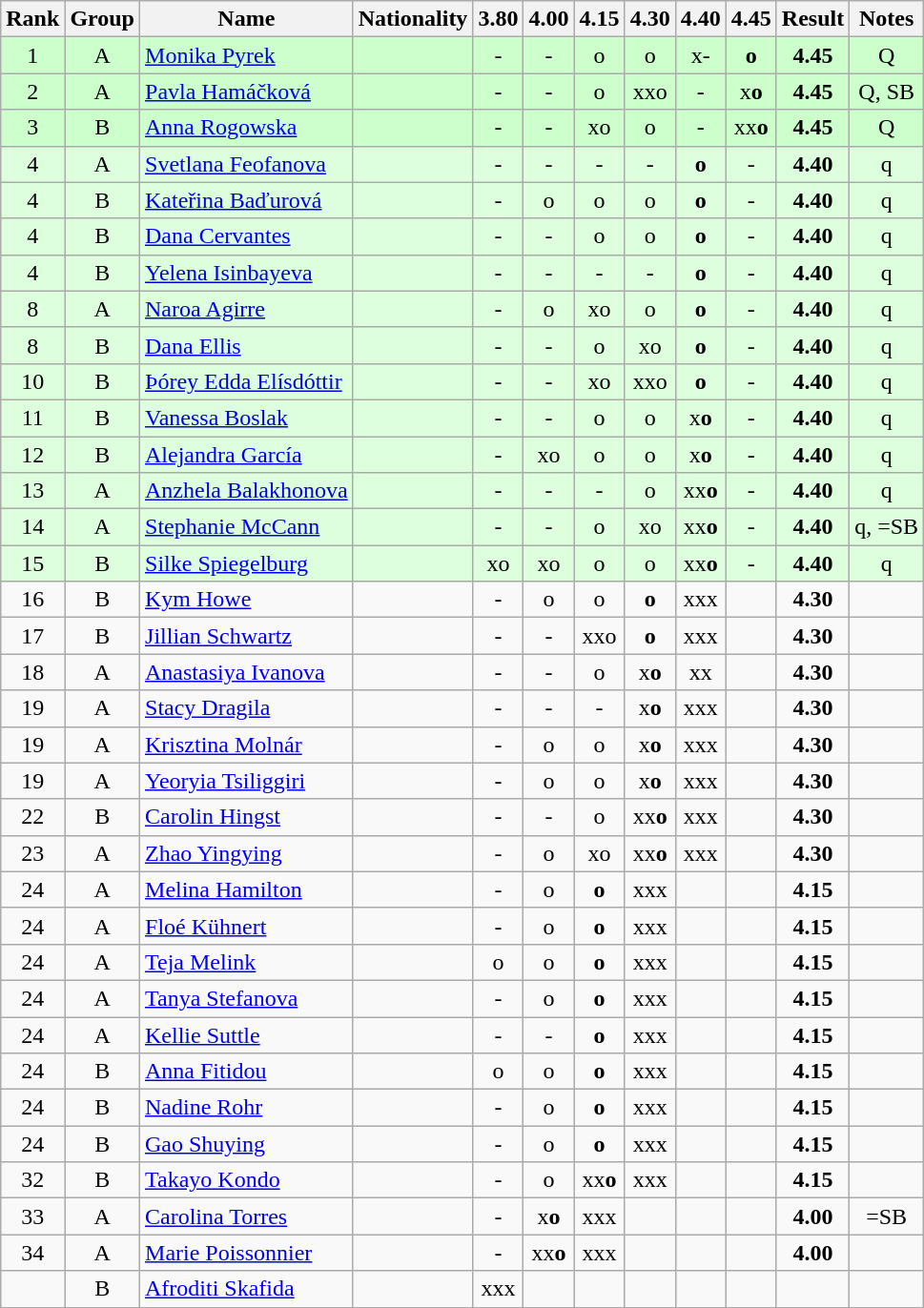<table class="wikitable sortable" style="text-align:center">
<tr>
<th>Rank</th>
<th>Group</th>
<th>Name</th>
<th>Nationality</th>
<th>3.80</th>
<th>4.00</th>
<th>4.15</th>
<th>4.30</th>
<th>4.40</th>
<th>4.45</th>
<th>Result</th>
<th>Notes</th>
</tr>
<tr bgcolor=ccffcc>
<td>1</td>
<td>A</td>
<td align="left"><a href='#'>Monika Pyrek</a></td>
<td align="left"></td>
<td>-</td>
<td>-</td>
<td>o</td>
<td>o</td>
<td>x-</td>
<td><strong>o</strong></td>
<td><strong>4.45</strong></td>
<td>Q</td>
</tr>
<tr bgcolor=ccffcc>
<td>2</td>
<td>A</td>
<td align="left"><a href='#'>Pavla Hamáčková</a></td>
<td align="left"></td>
<td>-</td>
<td>-</td>
<td>o</td>
<td>xxo</td>
<td>-</td>
<td>x<strong>o</strong></td>
<td><strong>4.45</strong></td>
<td>Q, SB</td>
</tr>
<tr bgcolor=ccffcc>
<td>3</td>
<td>B</td>
<td align="left"><a href='#'>Anna Rogowska</a></td>
<td align="left"></td>
<td>-</td>
<td>-</td>
<td>xo</td>
<td>o</td>
<td>-</td>
<td>xx<strong>o</strong></td>
<td><strong>4.45</strong></td>
<td>Q</td>
</tr>
<tr bgcolor=ddffdd>
<td>4</td>
<td>A</td>
<td align="left"><a href='#'>Svetlana Feofanova</a></td>
<td align="left"></td>
<td>-</td>
<td>-</td>
<td>-</td>
<td>-</td>
<td><strong>o</strong></td>
<td>-</td>
<td><strong>4.40</strong></td>
<td>q</td>
</tr>
<tr bgcolor=ddffdd>
<td>4</td>
<td>B</td>
<td align="left"><a href='#'>Kateřina Baďurová</a></td>
<td align="left"></td>
<td>-</td>
<td>o</td>
<td>o</td>
<td>o</td>
<td><strong>o</strong></td>
<td>-</td>
<td><strong>4.40</strong></td>
<td>q</td>
</tr>
<tr bgcolor=ddffdd>
<td>4</td>
<td>B</td>
<td align="left"><a href='#'>Dana Cervantes</a></td>
<td align="left"></td>
<td>-</td>
<td>-</td>
<td>o</td>
<td>o</td>
<td><strong>o</strong></td>
<td>-</td>
<td><strong>4.40</strong></td>
<td>q</td>
</tr>
<tr bgcolor=ddffdd>
<td>4</td>
<td>B</td>
<td align="left"><a href='#'>Yelena Isinbayeva</a></td>
<td align="left"></td>
<td>-</td>
<td>-</td>
<td>-</td>
<td>-</td>
<td><strong>o</strong></td>
<td>-</td>
<td><strong>4.40</strong></td>
<td>q</td>
</tr>
<tr bgcolor=ddffdd>
<td>8</td>
<td>A</td>
<td align="left"><a href='#'>Naroa Agirre</a></td>
<td align="left"></td>
<td>-</td>
<td>o</td>
<td>xo</td>
<td>o</td>
<td><strong>o</strong></td>
<td>-</td>
<td><strong>4.40</strong></td>
<td>q</td>
</tr>
<tr bgcolor=ddffdd>
<td>8</td>
<td>B</td>
<td align="left"><a href='#'>Dana Ellis</a></td>
<td align="left"></td>
<td>-</td>
<td>-</td>
<td>o</td>
<td>xo</td>
<td><strong>o</strong></td>
<td>-</td>
<td><strong>4.40</strong></td>
<td>q</td>
</tr>
<tr bgcolor=ddffdd>
<td>10</td>
<td>B</td>
<td align="left"><a href='#'>Þórey Edda Elísdóttir</a></td>
<td align="left"></td>
<td>-</td>
<td>-</td>
<td>xo</td>
<td>xxo</td>
<td><strong>o</strong></td>
<td>-</td>
<td><strong>4.40</strong></td>
<td>q</td>
</tr>
<tr bgcolor=ddffdd>
<td>11</td>
<td>B</td>
<td align="left"><a href='#'>Vanessa Boslak</a></td>
<td align="left"></td>
<td>-</td>
<td>-</td>
<td>o</td>
<td>o</td>
<td>x<strong>o</strong></td>
<td>-</td>
<td><strong>4.40</strong></td>
<td>q</td>
</tr>
<tr bgcolor=ddffdd>
<td>12</td>
<td>B</td>
<td align="left"><a href='#'>Alejandra García</a></td>
<td align="left"></td>
<td>-</td>
<td>xo</td>
<td>o</td>
<td>o</td>
<td>x<strong>o</strong></td>
<td>-</td>
<td><strong>4.40</strong></td>
<td>q</td>
</tr>
<tr bgcolor=ddffdd>
<td>13</td>
<td>A</td>
<td align="left"><a href='#'>Anzhela Balakhonova</a></td>
<td align="left"></td>
<td>-</td>
<td>-</td>
<td>-</td>
<td>o</td>
<td>xx<strong>o</strong></td>
<td>-</td>
<td><strong>4.40</strong></td>
<td>q</td>
</tr>
<tr bgcolor=ddffdd>
<td>14</td>
<td>A</td>
<td align="left"><a href='#'>Stephanie McCann</a></td>
<td align="left"></td>
<td>-</td>
<td>-</td>
<td>o</td>
<td>xo</td>
<td>xx<strong>o</strong></td>
<td>-</td>
<td><strong>4.40</strong></td>
<td>q, =SB</td>
</tr>
<tr bgcolor=ddffdd>
<td>15</td>
<td>B</td>
<td align="left"><a href='#'>Silke Spiegelburg</a></td>
<td align="left"></td>
<td>xo</td>
<td>xo</td>
<td>o</td>
<td>o</td>
<td>xx<strong>o</strong></td>
<td>-</td>
<td><strong>4.40</strong></td>
<td>q</td>
</tr>
<tr>
<td>16</td>
<td>B</td>
<td align="left"><a href='#'>Kym Howe</a></td>
<td align="left"></td>
<td>-</td>
<td>o</td>
<td>o</td>
<td><strong>o</strong></td>
<td>xxx</td>
<td></td>
<td><strong>4.30</strong></td>
<td></td>
</tr>
<tr>
<td>17</td>
<td>B</td>
<td align="left"><a href='#'>Jillian Schwartz</a></td>
<td align="left"></td>
<td>-</td>
<td>-</td>
<td>xxo</td>
<td><strong>o</strong></td>
<td>xxx</td>
<td></td>
<td><strong>4.30</strong></td>
<td></td>
</tr>
<tr>
<td>18</td>
<td>A</td>
<td align="left"><a href='#'>Anastasiya Ivanova</a></td>
<td align="left"></td>
<td>-</td>
<td>-</td>
<td>o</td>
<td>x<strong>o</strong></td>
<td>xx</td>
<td></td>
<td><strong>4.30</strong></td>
<td></td>
</tr>
<tr>
<td>19</td>
<td>A</td>
<td align="left"><a href='#'>Stacy Dragila</a></td>
<td align="left"></td>
<td>-</td>
<td>-</td>
<td>-</td>
<td>x<strong>o</strong></td>
<td>xxx</td>
<td></td>
<td><strong>4.30</strong></td>
<td></td>
</tr>
<tr>
<td>19</td>
<td>A</td>
<td align="left"><a href='#'>Krisztina Molnár</a></td>
<td align="left"></td>
<td>-</td>
<td>o</td>
<td>o</td>
<td>x<strong>o</strong></td>
<td>xxx</td>
<td></td>
<td><strong>4.30</strong></td>
<td></td>
</tr>
<tr>
<td>19</td>
<td>A</td>
<td align="left"><a href='#'>Yeoryia Tsiliggiri</a></td>
<td align="left"></td>
<td>-</td>
<td>o</td>
<td>o</td>
<td>x<strong>o</strong></td>
<td>xxx</td>
<td></td>
<td><strong>4.30</strong></td>
<td></td>
</tr>
<tr>
<td>22</td>
<td>B</td>
<td align="left"><a href='#'>Carolin Hingst</a></td>
<td align="left"></td>
<td>-</td>
<td>-</td>
<td>o</td>
<td>xx<strong>o</strong></td>
<td>xxx</td>
<td></td>
<td><strong>4.30</strong></td>
<td></td>
</tr>
<tr>
<td>23</td>
<td>A</td>
<td align="left"><a href='#'>Zhao Yingying</a></td>
<td align="left"></td>
<td>-</td>
<td>o</td>
<td>xo</td>
<td>xx<strong>o</strong></td>
<td>xxx</td>
<td></td>
<td><strong>4.30</strong></td>
<td></td>
</tr>
<tr>
<td>24</td>
<td>A</td>
<td align="left"><a href='#'>Melina Hamilton</a></td>
<td align="left"></td>
<td>-</td>
<td>o</td>
<td><strong>o</strong></td>
<td>xxx</td>
<td></td>
<td></td>
<td><strong>4.15</strong></td>
<td></td>
</tr>
<tr>
<td>24</td>
<td>A</td>
<td align="left"><a href='#'>Floé Kühnert</a></td>
<td align="left"></td>
<td>-</td>
<td>o</td>
<td><strong>o</strong></td>
<td>xxx</td>
<td></td>
<td></td>
<td><strong>4.15</strong></td>
<td></td>
</tr>
<tr>
<td>24</td>
<td>A</td>
<td align="left"><a href='#'>Teja Melink</a></td>
<td align="left"></td>
<td>o</td>
<td>o</td>
<td><strong>o</strong></td>
<td>xxx</td>
<td></td>
<td></td>
<td><strong>4.15</strong></td>
<td></td>
</tr>
<tr>
<td>24</td>
<td>A</td>
<td align="left"><a href='#'>Tanya Stefanova</a></td>
<td align="left"></td>
<td>-</td>
<td>o</td>
<td><strong>o</strong></td>
<td>xxx</td>
<td></td>
<td></td>
<td><strong>4.15</strong></td>
<td></td>
</tr>
<tr>
<td>24</td>
<td>A</td>
<td align="left"><a href='#'>Kellie Suttle</a></td>
<td align="left"></td>
<td>-</td>
<td>-</td>
<td><strong>o</strong></td>
<td>xxx</td>
<td></td>
<td></td>
<td><strong>4.15</strong></td>
<td></td>
</tr>
<tr>
<td>24</td>
<td>B</td>
<td align="left"><a href='#'>Anna Fitidou</a></td>
<td align="left"></td>
<td>o</td>
<td>o</td>
<td><strong>o</strong></td>
<td>xxx</td>
<td></td>
<td></td>
<td><strong>4.15</strong></td>
<td></td>
</tr>
<tr>
<td>24</td>
<td>B</td>
<td align="left"><a href='#'>Nadine Rohr</a></td>
<td align="left"></td>
<td>-</td>
<td>o</td>
<td><strong>o</strong></td>
<td>xxx</td>
<td></td>
<td></td>
<td><strong>4.15</strong></td>
<td></td>
</tr>
<tr>
<td>24</td>
<td>B</td>
<td align="left"><a href='#'>Gao Shuying</a></td>
<td align="left"></td>
<td>-</td>
<td>o</td>
<td><strong>o</strong></td>
<td>xxx</td>
<td></td>
<td></td>
<td><strong>4.15</strong></td>
<td></td>
</tr>
<tr>
<td>32</td>
<td>B</td>
<td align="left"><a href='#'>Takayo Kondo</a></td>
<td align="left"></td>
<td>-</td>
<td>o</td>
<td>xx<strong>o</strong></td>
<td>xxx</td>
<td></td>
<td></td>
<td><strong>4.15</strong></td>
<td></td>
</tr>
<tr>
<td>33</td>
<td>A</td>
<td align="left"><a href='#'>Carolina Torres</a></td>
<td align="left"></td>
<td>-</td>
<td>x<strong>o</strong></td>
<td>xxx</td>
<td></td>
<td></td>
<td></td>
<td><strong>4.00</strong></td>
<td>=SB</td>
</tr>
<tr>
<td>34</td>
<td>A</td>
<td align="left"><a href='#'>Marie Poissonnier</a></td>
<td align="left"></td>
<td>-</td>
<td>xx<strong>o</strong></td>
<td>xxx</td>
<td></td>
<td></td>
<td></td>
<td><strong>4.00</strong></td>
<td></td>
</tr>
<tr>
<td></td>
<td>B</td>
<td align="left"><a href='#'>Afroditi Skafida</a></td>
<td align="left"></td>
<td>xxx</td>
<td></td>
<td></td>
<td></td>
<td></td>
<td></td>
<td><strong></strong></td>
<td></td>
</tr>
</table>
